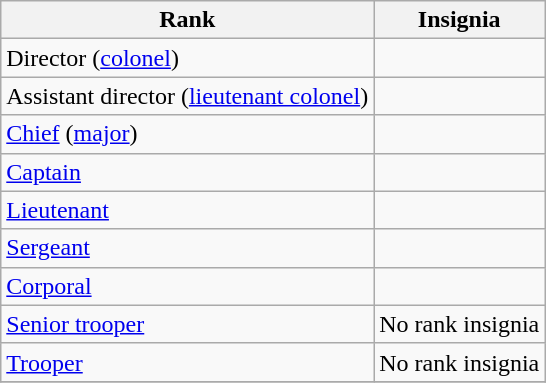<table class="wikitable">
<tr>
<th>Rank</th>
<th>Insignia</th>
</tr>
<tr>
<td>Director (<a href='#'>colonel</a>)</td>
<td></td>
</tr>
<tr>
<td>Assistant director (<a href='#'>lieutenant colonel</a>)</td>
<td></td>
</tr>
<tr>
<td><a href='#'>Chief</a> (<a href='#'>major</a>)</td>
<td></td>
</tr>
<tr>
<td><a href='#'>Captain</a></td>
<td></td>
</tr>
<tr>
<td><a href='#'>Lieutenant</a></td>
<td></td>
</tr>
<tr>
<td><a href='#'>Sergeant</a></td>
<td></td>
</tr>
<tr>
<td><a href='#'>Corporal</a></td>
<td></td>
</tr>
<tr>
<td><a href='#'>Senior trooper</a></td>
<td>No rank insignia</td>
</tr>
<tr>
<td><a href='#'>Trooper</a></td>
<td>No rank insignia</td>
</tr>
<tr>
</tr>
</table>
